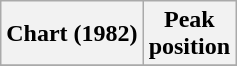<table class="wikitable sortable plainrowheaders" style="text-align:center;">
<tr>
<th>Chart (1982)</th>
<th>Peak<br>position</th>
</tr>
<tr>
</tr>
</table>
